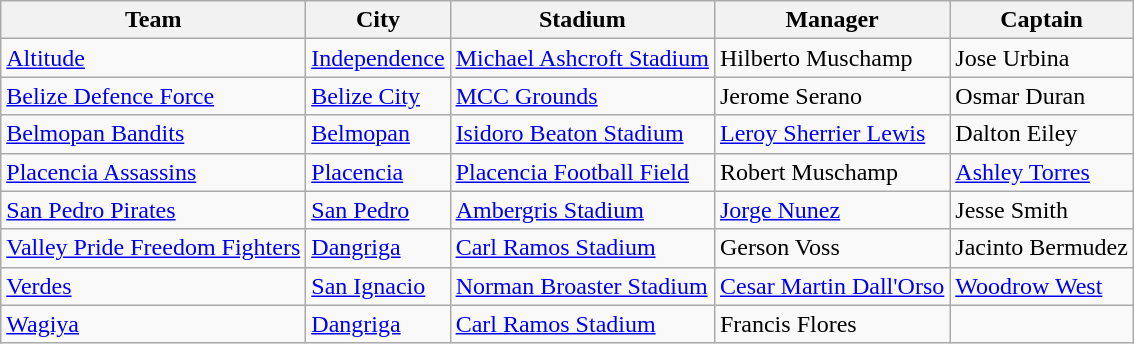<table class="wikitable">
<tr>
<th>Team</th>
<th>City</th>
<th>Stadium</th>
<th>Manager</th>
<th>Captain</th>
</tr>
<tr>
<td><a href='#'>Altitude</a></td>
<td><a href='#'>Independence</a></td>
<td><a href='#'>Michael Ashcroft Stadium</a></td>
<td> Hilberto Muschamp</td>
<td> Jose Urbina</td>
</tr>
<tr>
<td><a href='#'>Belize Defence Force</a></td>
<td><a href='#'>Belize City</a></td>
<td><a href='#'>MCC Grounds</a></td>
<td> Jerome Serano</td>
<td> Osmar Duran</td>
</tr>
<tr>
<td><a href='#'>Belmopan Bandits</a></td>
<td><a href='#'>Belmopan</a></td>
<td><a href='#'>Isidoro Beaton Stadium</a></td>
<td> <a href='#'>Leroy Sherrier Lewis</a></td>
<td> Dalton Eiley</td>
</tr>
<tr>
<td><a href='#'>Placencia Assassins</a></td>
<td><a href='#'>Placencia</a></td>
<td><a href='#'>Placencia Football Field</a></td>
<td> Robert Muschamp</td>
<td> <a href='#'>Ashley Torres</a></td>
</tr>
<tr>
<td><a href='#'> San Pedro Pirates</a></td>
<td><a href='#'>San Pedro</a></td>
<td><a href='#'>Ambergris Stadium</a></td>
<td> <a href='#'>Jorge Nunez</a></td>
<td> Jesse Smith</td>
</tr>
<tr>
<td><a href='#'>Valley Pride Freedom Fighters</a></td>
<td><a href='#'>Dangriga</a></td>
<td><a href='#'>Carl Ramos Stadium</a></td>
<td> Gerson Voss</td>
<td> Jacinto Bermudez</td>
</tr>
<tr>
<td><a href='#'>Verdes</a></td>
<td><a href='#'>San Ignacio</a></td>
<td><a href='#'>Norman Broaster Stadium</a></td>
<td> <a href='#'>Cesar Martin Dall'Orso</a></td>
<td> <a href='#'>Woodrow West</a></td>
</tr>
<tr>
<td><a href='#'>Wagiya</a></td>
<td><a href='#'>Dangriga</a></td>
<td><a href='#'>Carl Ramos Stadium</a></td>
<td> Francis Flores</td>
<td></td>
</tr>
</table>
